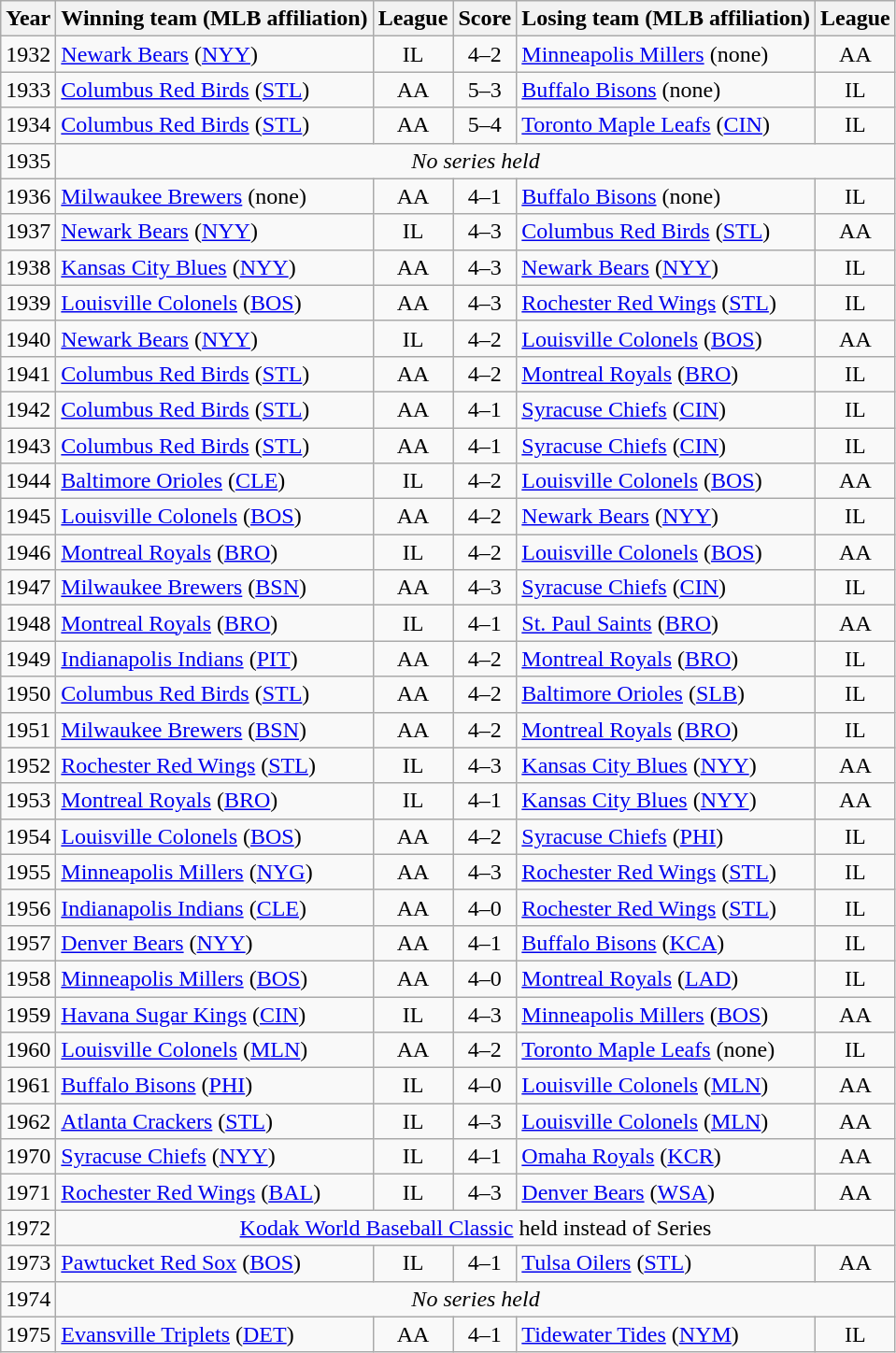<table class="wikitable sortable" style="text-align:center;">
<tr>
<th>Year</th>
<th>Winning team (MLB affiliation)</th>
<th>League</th>
<th class="unsortable">Score</th>
<th>Losing team (MLB affiliation)</th>
<th>League</th>
</tr>
<tr>
<td>1932</td>
<td align=left><a href='#'>Newark Bears</a> (<a href='#'>NYY</a>)</td>
<td>IL</td>
<td>4–2</td>
<td align=left><a href='#'>Minneapolis Millers</a> (none)</td>
<td>AA</td>
</tr>
<tr>
<td>1933</td>
<td align=left><a href='#'>Columbus Red Birds</a> (<a href='#'>STL</a>)</td>
<td>AA</td>
<td>5–3</td>
<td align=left><a href='#'>Buffalo Bisons</a> (none)</td>
<td>IL</td>
</tr>
<tr>
<td>1934</td>
<td align=left><a href='#'>Columbus Red Birds</a> (<a href='#'>STL</a>)</td>
<td>AA</td>
<td>5–4</td>
<td align=left><a href='#'>Toronto Maple Leafs</a> (<a href='#'>CIN</a>)</td>
<td>IL</td>
</tr>
<tr>
<td>1935</td>
<td colspan=5><em>No series held</em></td>
</tr>
<tr>
<td>1936</td>
<td align=left><a href='#'>Milwaukee Brewers</a> (none)</td>
<td>AA</td>
<td>4–1</td>
<td align=left><a href='#'>Buffalo Bisons</a> (none)</td>
<td>IL</td>
</tr>
<tr>
<td>1937</td>
<td align=left><a href='#'>Newark Bears</a> (<a href='#'>NYY</a>)</td>
<td>IL</td>
<td>4–3</td>
<td align=left><a href='#'>Columbus Red Birds</a> (<a href='#'>STL</a>)</td>
<td>AA</td>
</tr>
<tr>
<td>1938</td>
<td align=left><a href='#'>Kansas City Blues</a> (<a href='#'>NYY</a>)</td>
<td>AA</td>
<td>4–3</td>
<td align=left><a href='#'>Newark Bears</a> (<a href='#'>NYY</a>)</td>
<td>IL</td>
</tr>
<tr>
<td>1939</td>
<td align=left><a href='#'>Louisville Colonels</a> (<a href='#'>BOS</a>)</td>
<td>AA</td>
<td>4–3</td>
<td align=left><a href='#'>Rochester Red Wings</a> (<a href='#'>STL</a>)</td>
<td>IL</td>
</tr>
<tr>
<td>1940</td>
<td align=left><a href='#'>Newark Bears</a> (<a href='#'>NYY</a>)</td>
<td>IL</td>
<td>4–2</td>
<td align=left><a href='#'>Louisville Colonels</a> (<a href='#'>BOS</a>)</td>
<td>AA</td>
</tr>
<tr>
<td>1941</td>
<td align=left><a href='#'>Columbus Red Birds</a> (<a href='#'>STL</a>)</td>
<td>AA</td>
<td>4–2</td>
<td align=left><a href='#'>Montreal Royals</a> (<a href='#'>BRO</a>)</td>
<td>IL</td>
</tr>
<tr>
<td>1942</td>
<td align=left><a href='#'>Columbus Red Birds</a> (<a href='#'>STL</a>)</td>
<td>AA</td>
<td>4–1</td>
<td align=left><a href='#'>Syracuse Chiefs</a> (<a href='#'>CIN</a>)</td>
<td>IL</td>
</tr>
<tr>
<td>1943</td>
<td align=left><a href='#'>Columbus Red Birds</a> (<a href='#'>STL</a>)</td>
<td>AA</td>
<td>4–1</td>
<td align=left><a href='#'>Syracuse Chiefs</a> (<a href='#'>CIN</a>)</td>
<td>IL</td>
</tr>
<tr>
<td>1944</td>
<td align=left><a href='#'>Baltimore Orioles</a> (<a href='#'>CLE</a>)</td>
<td>IL</td>
<td>4–2</td>
<td align=left><a href='#'>Louisville Colonels</a> (<a href='#'>BOS</a>)</td>
<td>AA</td>
</tr>
<tr>
<td>1945</td>
<td align=left><a href='#'>Louisville Colonels</a> (<a href='#'>BOS</a>)</td>
<td>AA</td>
<td>4–2</td>
<td align=left><a href='#'>Newark Bears</a> (<a href='#'>NYY</a>)</td>
<td>IL</td>
</tr>
<tr>
<td>1946</td>
<td align=left><a href='#'>Montreal Royals</a> (<a href='#'>BRO</a>)</td>
<td>IL</td>
<td>4–2</td>
<td align=left><a href='#'>Louisville Colonels</a> (<a href='#'>BOS</a>)</td>
<td>AA</td>
</tr>
<tr>
<td>1947</td>
<td align=left><a href='#'>Milwaukee Brewers</a> (<a href='#'>BSN</a>)</td>
<td>AA</td>
<td>4–3</td>
<td align=left><a href='#'>Syracuse Chiefs</a> (<a href='#'>CIN</a>)</td>
<td>IL</td>
</tr>
<tr>
<td>1948</td>
<td align=left><a href='#'>Montreal Royals</a> (<a href='#'>BRO</a>)</td>
<td>IL</td>
<td>4–1</td>
<td align=left><a href='#'>St. Paul Saints</a> (<a href='#'>BRO</a>)</td>
<td>AA</td>
</tr>
<tr>
<td>1949</td>
<td align=left><a href='#'>Indianapolis Indians</a> (<a href='#'>PIT</a>)</td>
<td>AA</td>
<td>4–2</td>
<td align=left><a href='#'>Montreal Royals</a> (<a href='#'>BRO</a>)</td>
<td>IL</td>
</tr>
<tr>
<td>1950</td>
<td align=left><a href='#'>Columbus Red Birds</a> (<a href='#'>STL</a>)</td>
<td>AA</td>
<td>4–2</td>
<td align=left><a href='#'>Baltimore Orioles</a> (<a href='#'>SLB</a>)</td>
<td>IL</td>
</tr>
<tr>
<td>1951</td>
<td align=left><a href='#'>Milwaukee Brewers</a> (<a href='#'>BSN</a>)</td>
<td>AA</td>
<td>4–2</td>
<td align=left><a href='#'>Montreal Royals</a> (<a href='#'>BRO</a>)</td>
<td>IL</td>
</tr>
<tr>
<td>1952</td>
<td align=left><a href='#'>Rochester Red Wings</a> (<a href='#'>STL</a>)</td>
<td>IL</td>
<td>4–3</td>
<td align=left><a href='#'>Kansas City Blues</a> (<a href='#'>NYY</a>)</td>
<td>AA</td>
</tr>
<tr>
<td>1953</td>
<td align=left><a href='#'>Montreal Royals</a> (<a href='#'>BRO</a>)</td>
<td>IL</td>
<td>4–1</td>
<td align=left><a href='#'>Kansas City Blues</a> (<a href='#'>NYY</a>)</td>
<td>AA</td>
</tr>
<tr>
<td>1954</td>
<td align=left><a href='#'>Louisville Colonels</a> (<a href='#'>BOS</a>)</td>
<td>AA</td>
<td>4–2</td>
<td align=left><a href='#'>Syracuse Chiefs</a> (<a href='#'>PHI</a>)</td>
<td>IL</td>
</tr>
<tr>
<td>1955</td>
<td align=left><a href='#'>Minneapolis Millers</a> (<a href='#'>NYG</a>)</td>
<td>AA</td>
<td>4–3</td>
<td align=left><a href='#'>Rochester Red Wings</a> (<a href='#'>STL</a>)</td>
<td>IL</td>
</tr>
<tr>
<td>1956</td>
<td align=left><a href='#'>Indianapolis Indians</a> (<a href='#'>CLE</a>)</td>
<td>AA</td>
<td>4–0</td>
<td align=left><a href='#'>Rochester Red Wings</a> (<a href='#'>STL</a>)</td>
<td>IL</td>
</tr>
<tr>
<td>1957</td>
<td align=left><a href='#'>Denver Bears</a> (<a href='#'>NYY</a>)</td>
<td>AA</td>
<td>4–1</td>
<td align=left><a href='#'>Buffalo Bisons</a> (<a href='#'>KCA</a>)</td>
<td>IL</td>
</tr>
<tr>
<td>1958</td>
<td align=left><a href='#'>Minneapolis Millers</a> (<a href='#'>BOS</a>)</td>
<td>AA</td>
<td>4–0</td>
<td align=left><a href='#'>Montreal Royals</a> (<a href='#'>LAD</a>)</td>
<td>IL</td>
</tr>
<tr>
<td>1959</td>
<td align=left><a href='#'>Havana Sugar Kings</a> (<a href='#'>CIN</a>)</td>
<td>IL</td>
<td>4–3</td>
<td align=left><a href='#'>Minneapolis Millers</a> (<a href='#'>BOS</a>)</td>
<td>AA</td>
</tr>
<tr>
<td>1960</td>
<td align=left><a href='#'>Louisville Colonels</a> (<a href='#'>MLN</a>)</td>
<td>AA</td>
<td>4–2</td>
<td align=left><a href='#'>Toronto Maple Leafs</a> (none)</td>
<td>IL</td>
</tr>
<tr>
<td>1961</td>
<td align=left><a href='#'>Buffalo Bisons</a> (<a href='#'>PHI</a>)</td>
<td>IL</td>
<td>4–0</td>
<td align=left><a href='#'>Louisville Colonels</a> (<a href='#'>MLN</a>)</td>
<td>AA</td>
</tr>
<tr>
<td>1962</td>
<td align=left><a href='#'>Atlanta Crackers</a> (<a href='#'>STL</a>)</td>
<td>IL</td>
<td>4–3</td>
<td align=left><a href='#'>Louisville Colonels</a> (<a href='#'>MLN</a>)</td>
<td>AA</td>
</tr>
<tr>
<td>1970</td>
<td align=left><a href='#'>Syracuse Chiefs</a> (<a href='#'>NYY</a>)</td>
<td>IL</td>
<td>4–1</td>
<td align=left><a href='#'>Omaha Royals</a> (<a href='#'>KCR</a>)</td>
<td>AA</td>
</tr>
<tr>
<td>1971</td>
<td align=left><a href='#'>Rochester Red Wings</a> (<a href='#'>BAL</a>)</td>
<td>IL</td>
<td>4–3</td>
<td align=left><a href='#'>Denver Bears</a> (<a href='#'>WSA</a>)</td>
<td>AA</td>
</tr>
<tr>
<td>1972</td>
<td colspan=5><a href='#'>Kodak World Baseball Classic</a> held instead of Series</td>
</tr>
<tr>
<td>1973</td>
<td align=left><a href='#'>Pawtucket Red Sox</a> (<a href='#'>BOS</a>)</td>
<td>IL</td>
<td>4–1</td>
<td align=left><a href='#'>Tulsa Oilers</a> (<a href='#'>STL</a>)</td>
<td>AA</td>
</tr>
<tr>
<td>1974</td>
<td colspan=5><em>No series held</em></td>
</tr>
<tr>
<td>1975</td>
<td align=left><a href='#'>Evansville Triplets</a> (<a href='#'>DET</a>)</td>
<td>AA</td>
<td>4–1</td>
<td align=left><a href='#'>Tidewater Tides</a> (<a href='#'>NYM</a>)</td>
<td>IL</td>
</tr>
</table>
